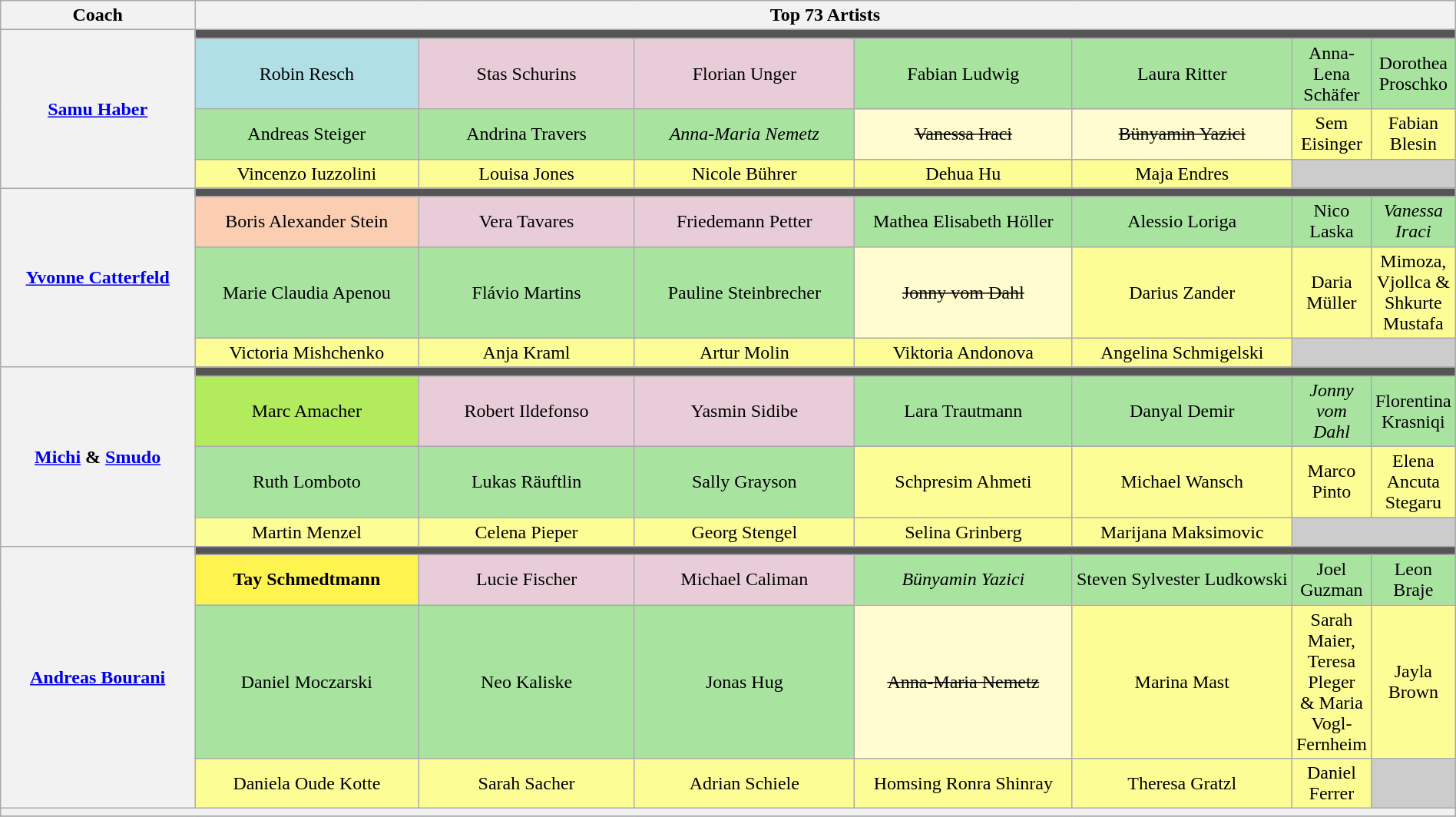<table class="wikitable" style="text-align:center; width:100%;">
<tr>
<th scope="col" style="width:15%;">Coach</th>
<th scope="col" style="width:85%;" colspan="7">Top 73 Artists</th>
</tr>
<tr>
<th rowspan="4"><a href='#'>Samu Haber</a></th>
<td colspan=7 style="background:#555555;"></td>
</tr>
<tr>
<td width="17%" style="background:#B0E0E6;">Robin Resch</td>
<td width="17%" style="background:#E8CCD7;">Stas Schurins</td>
<td width="17%" style="background:#E8CCD7;">Florian Unger</td>
<td width="17%" style="background:#A8E4A0;">Fabian Ludwig</td>
<td width="17%" style="background:#A8E4A0;">Laura Ritter</td>
<td width="17%" style="background:#A8E4A0;">Anna-Lena Schäfer</td>
<td width="17%" style="background:#A8E4A0;">Dorothea Proschko</td>
</tr>
<tr>
<td style="background:#A8E4A0;">Andreas Steiger</td>
<td style="background:#A8E4A0;">Andrina Travers</td>
<td style="background:#A8E4A0;"><em>Anna-Maria Nemetz</em></td>
<td style="background:#FFFDD0;"><s>Vanessa Iraci</s></td>
<td style="background:#FFFDD0;"><s>Bünyamin Yazici</s></td>
<td style="background:#FDFD96;">Sem Eisinger</td>
<td style="background:#FDFD96;">Fabian Blesin</td>
</tr>
<tr>
<td style="background:#FDFD96;">Vincenzo Iuzzolini</td>
<td style="background:#FDFD96;">Louisa Jones</td>
<td style="background:#FDFD96;">Nicole Bührer</td>
<td style="background:#FDFD96;">Dehua Hu</td>
<td style="background:#FDFD96;">Maja Endres</td>
<td colspan=2 style="background:#ccc;"></td>
</tr>
<tr>
<th scope="row" rowspan="4"><a href='#'>Yvonne Catterfeld</a></th>
<td colspan=7 style="background:#555555;"></td>
</tr>
<tr>
<td style="background:#FBCEB1;">Boris Alexander Stein</td>
<td style="background:#E8CCD7;">Vera Tavares</td>
<td style="background:#E8CCD7;">Friedemann Petter</td>
<td style="background:#A8E4A0;">Mathea Elisabeth Höller</td>
<td style="background:#A8E4A0;">Alessio Loriga</td>
<td style="background:#A8E4A0;">Nico Laska</td>
<td style="background:#A8E4A0;"><em>Vanessa Iraci</em></td>
</tr>
<tr>
<td style="background:#A8E4A0;">Marie Claudia Apenou</td>
<td style="background:#A8E4A0;">Flávio Martins</td>
<td style="background:#A8E4A0;">Pauline Steinbrecher</td>
<td style="background:#FFFDD0;"><s>Jonny vom Dahl</s></td>
<td style="background:#FDFD96;">Darius Zander</td>
<td style="background:#FDFD96;">Daria Müller</td>
<td style="background:#FDFD96;">Mimoza, Vjollca & Shkurte Mustafa</td>
</tr>
<tr>
<td style="background:#FDFD96;">Victoria Mishchenko</td>
<td style="background:#FDFD96;">Anja Kraml</td>
<td style="background:#FDFD96;">Artur Molin</td>
<td style="background:#FDFD96;">Viktoria Andonova</td>
<td style="background:#FDFD96;">Angelina Schmigelski</td>
<td colspan=2 style="background:#ccc;"></td>
</tr>
<tr>
<th scope="row" rowspan="4"><a href='#'>Michi</a> & <a href='#'>Smudo</a></th>
<td colspan=7 style="background:#555555;"></td>
</tr>
<tr>
<td style="background:#B2EC5D;">Marc Amacher</td>
<td style="background:#E8CCD7;">Robert Ildefonso</td>
<td style="background:#E8CCD7;">Yasmin Sidibe</td>
<td style="background:#A8E4A0;">Lara Trautmann</td>
<td style="background:#A8E4A0;">Danyal Demir</td>
<td style="background:#A8E4A0;"><em>Jonny vom Dahl</em></td>
<td style="background:#A8E4A0;">Florentina Krasniqi</td>
</tr>
<tr>
<td style="background:#A8E4A0;">Ruth Lomboto</td>
<td style="background:#A8E4A0;">Lukas Räuftlin</td>
<td style="background:#A8E4A0;">Sally Grayson</td>
<td style="background:#FDFD96;">Schpresim Ahmeti</td>
<td style="background:#FDFD96;">Michael Wansch</td>
<td style="background:#FDFD96;">Marco Pinto</td>
<td style="background:#FDFD96;">Elena Ancuta Stegaru</td>
</tr>
<tr>
<td style="background:#FDFD96;">Martin Menzel</td>
<td style="background:#FDFD96;">Celena Pieper</td>
<td style="background:#FDFD96;">Georg Stengel</td>
<td style="background:#FDFD96;">Selina Grinberg</td>
<td style="background:#FDFD96;">Marijana Maksimovic</td>
<td colspan=2 style="background:#ccc;"></td>
</tr>
<tr>
<th scope="row" rowspan="4"><a href='#'>Andreas Bourani</a></th>
<td colspan=7 style="background:#555555;"></td>
</tr>
<tr>
<td style="background:#FFF44F;"><strong>Tay Schmedtmann</strong></td>
<td style="background:#E8CCD7;">Lucie Fischer</td>
<td style="background:#E8CCD7;">Michael Caliman</td>
<td style="background:#A8E4A0;"><em>Bünyamin Yazici</em></td>
<td style="background:#A8E4A0;">Steven Sylvester Ludkowski</td>
<td style="background:#A8E4A0;">Joel Guzman</td>
<td style="background:#A8E4A0;">Leon Braje</td>
</tr>
<tr>
<td style="background:#A8E4A0;">Daniel Moczarski</td>
<td style="background:#A8E4A0;">Neo Kaliske</td>
<td style="background:#A8E4A0;">Jonas Hug</td>
<td style="background:#FFFDD0;"><s>Anna-Maria Nemetz</s></td>
<td style="background:#FDFD96;">Marina Mast</td>
<td style="background:#FDFD96;">Sarah Maier, Teresa Pleger<br>& Maria Vogl-Fernheim</td>
<td style="background:#FDFD96;">Jayla Brown</td>
</tr>
<tr>
<td style="background:#FDFD96;">Daniela Oude Kotte</td>
<td style="background:#FDFD96;">Sarah Sacher</td>
<td style="background:#FDFD96;">Adrian Schiele</td>
<td style="background:#FDFD96;">Homsing Ronra Shinray</td>
<td style="background:#FDFD96;">Theresa Gratzl</td>
<td style="background:#FDFD96;">Daniel Ferrer</td>
<td style="background:#ccc;"></td>
</tr>
<tr>
<th style="font-size:90%; line-height:12px;" colspan="8"><small></small></th>
</tr>
<tr>
</tr>
</table>
